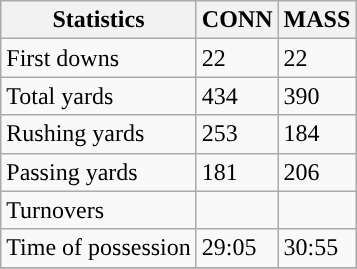<table class="wikitable" style="float: left;">
<tr>
<th>Statistics</th>
<th>CONN</th>
<th>MASS</th>
</tr>
<tr>
<td>First downs</td>
<td>22</td>
<td>22</td>
</tr>
<tr>
<td>Total yards</td>
<td>434</td>
<td>390</td>
</tr>
<tr>
<td>Rushing yards</td>
<td>253</td>
<td>184</td>
</tr>
<tr>
<td>Passing yards</td>
<td>181</td>
<td>206</td>
</tr>
<tr>
<td>Turnovers</td>
<td></td>
<td></td>
</tr>
<tr>
<td>Time of possession</td>
<td>29:05</td>
<td>30:55</td>
</tr>
<tr>
</tr>
</table>
